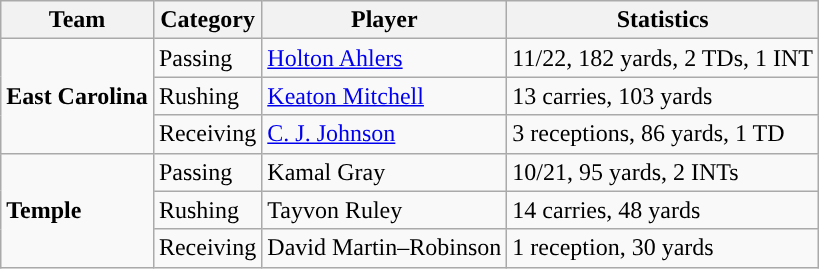<table class="wikitable" style="float: left;">
<tr>
<th>Team</th>
<th>Category</th>
<th>Player</th>
<th>Statistics</th>
</tr>
<tr>
<td rowspan=3><strong>East Carolina</strong></td>
<td>Passing</td>
<td><a href='#'>Holton Ahlers</a></td>
<td>11/22, 182 yards, 2 TDs, 1 INT</td>
</tr>
<tr>
<td>Rushing</td>
<td><a href='#'>Keaton Mitchell</a></td>
<td>13 carries, 103 yards</td>
</tr>
<tr>
<td>Receiving</td>
<td><a href='#'>C. J. Johnson</a></td>
<td>3 receptions, 86 yards, 1 TD</td>
</tr>
<tr>
<td rowspan=3><strong>Temple</strong></td>
<td>Passing</td>
<td>Kamal Gray</td>
<td>10/21, 95 yards, 2 INTs</td>
</tr>
<tr>
<td>Rushing</td>
<td>Tayvon Ruley</td>
<td>14 carries, 48 yards</td>
</tr>
<tr>
<td>Receiving</td>
<td>David Martin–Robinson</td>
<td>1 reception, 30 yards</td>
</tr>
</table>
